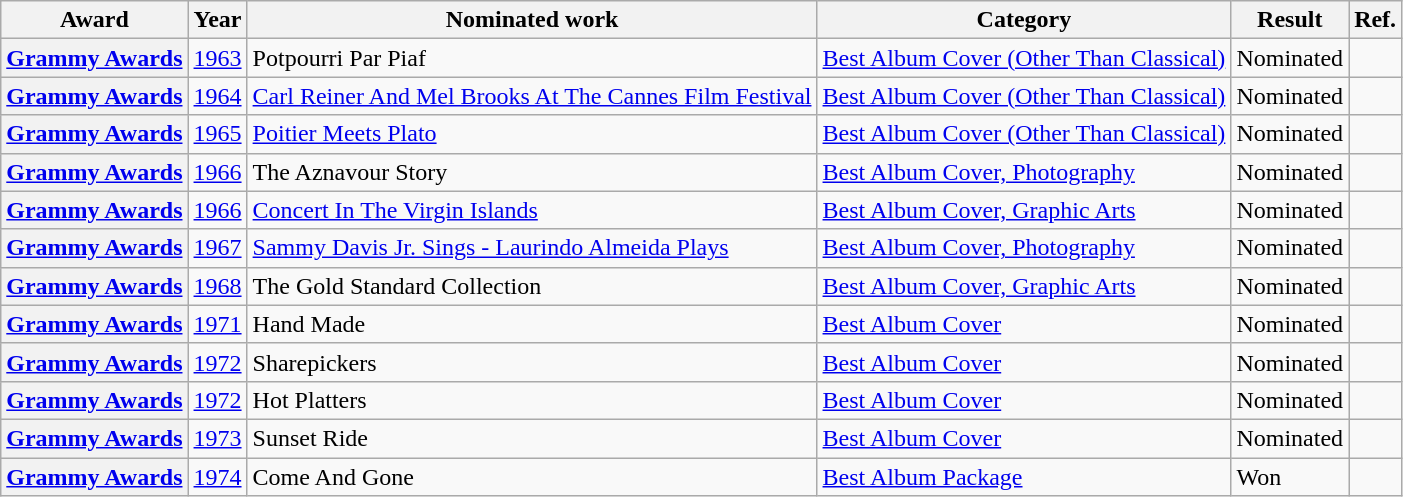<table class="wikitable sortable mw-collapsible">
<tr>
<th>Award</th>
<th>Year</th>
<th>Nominated work</th>
<th>Category</th>
<th>Result</th>
<th><abbr>Ref.</abbr></th>
</tr>
<tr>
<th><a href='#'>Grammy Awards</a></th>
<td><a href='#'>1963</a></td>
<td>Potpourri Par Piaf</td>
<td><a href='#'>Best Album Cover (Other Than Classical)</a></td>
<td>Nominated</td>
<td></td>
</tr>
<tr>
<th rowspan="1"><a href='#'>Grammy Awards</a></th>
<td><a href='#'>1964</a></td>
<td><a href='#'>Carl Reiner And Mel Brooks At The Cannes Film Festival</a></td>
<td><a href='#'>Best Album Cover (Other Than Classical)</a></td>
<td>Nominated</td>
<td rowspan="1"></td>
</tr>
<tr>
<th rowspan="1"><a href='#'>Grammy Awards</a></th>
<td rowspan="1"><a href='#'>1965</a></td>
<td rowspan="1"><a href='#'>Poitier Meets Plato</a></td>
<td><a href='#'>Best Album Cover (Other Than Classical)</a></td>
<td>Nominated</td>
<td rowspan="1"></td>
</tr>
<tr>
<th rowspan="1"><a href='#'>Grammy Awards</a></th>
<td rowspan="1"><a href='#'>1966</a></td>
<td rowspan="1">The Aznavour Story</td>
<td><a href='#'>Best Album Cover, Photography</a></td>
<td>Nominated</td>
<td rowspan="1"></td>
</tr>
<tr>
<th rowspan="1"><a href='#'>Grammy Awards</a></th>
<td rowspan="1"><a href='#'>1966</a></td>
<td><a href='#'>Concert In The Virgin Islands</a></td>
<td><a href='#'>Best Album Cover, Graphic Arts</a></td>
<td>Nominated</td>
<td></td>
</tr>
<tr>
<th rowspan="1"><a href='#'>Grammy Awards</a></th>
<td><a href='#'>1967</a></td>
<td><a href='#'>Sammy Davis Jr. Sings - Laurindo Almeida Plays</a></td>
<td><a href='#'>Best Album Cover, Photography</a></td>
<td>Nominated</td>
<td></td>
</tr>
<tr>
<th rowspan="1"><a href='#'>Grammy Awards</a></th>
<td><a href='#'>1968</a></td>
<td>The Gold Standard Collection</td>
<td><a href='#'>Best Album Cover, Graphic Arts</a></td>
<td>Nominated</td>
<td></td>
</tr>
<tr>
<th rowspan="1"><a href='#'>Grammy Awards</a></th>
<td><a href='#'>1971</a></td>
<td>Hand Made</td>
<td><a href='#'>Best Album Cover</a></td>
<td>Nominated</td>
<td></td>
</tr>
<tr>
<th rowspan="1"><a href='#'>Grammy Awards</a></th>
<td><a href='#'>1972</a></td>
<td>Sharepickers</td>
<td><a href='#'>Best Album Cover</a></td>
<td>Nominated</td>
<td></td>
</tr>
<tr>
<th rowspan="1"><a href='#'>Grammy Awards</a></th>
<td><a href='#'>1972</a></td>
<td>Hot Platters</td>
<td><a href='#'>Best Album Cover</a></td>
<td>Nominated</td>
<td></td>
</tr>
<tr>
<th rowspan="1"><a href='#'>Grammy Awards</a></th>
<td><a href='#'>1973</a></td>
<td>Sunset Ride</td>
<td><a href='#'>Best Album Cover</a></td>
<td>Nominated</td>
<td></td>
</tr>
<tr>
<th rowspan="1"><a href='#'>Grammy Awards</a></th>
<td><a href='#'>1974</a></td>
<td>Come And Gone</td>
<td><a href='#'>Best Album Package</a></td>
<td>Won</td>
<td></td>
</tr>
</table>
